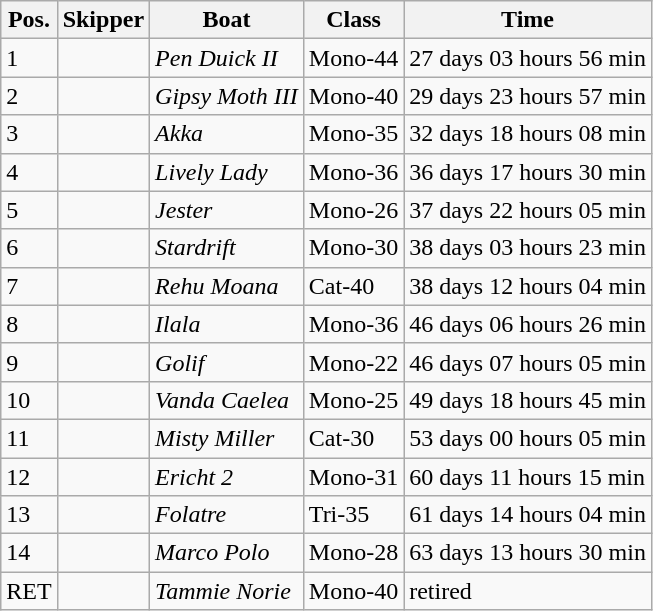<table class="wikitable sortable">
<tr>
<th>Pos.</th>
<th>Skipper</th>
<th>Boat</th>
<th>Class</th>
<th>Time</th>
</tr>
<tr>
<td>1</td>
<td></td>
<td><em>Pen Duick II</em></td>
<td>Mono-44</td>
<td>27 days 03 hours 56 min</td>
</tr>
<tr>
<td>2</td>
<td></td>
<td><em>Gipsy Moth III</em></td>
<td>Mono-40</td>
<td>29 days 23 hours 57 min</td>
</tr>
<tr>
<td>3</td>
<td></td>
<td><em>Akka</em></td>
<td>Mono-35</td>
<td>32 days 18 hours 08 min</td>
</tr>
<tr>
<td>4</td>
<td></td>
<td><em>Lively Lady</em></td>
<td>Mono-36</td>
<td>36 days 17 hours 30 min</td>
</tr>
<tr>
<td>5</td>
<td></td>
<td><em>Jester</em></td>
<td>Mono-26</td>
<td>37 days 22 hours 05 min</td>
</tr>
<tr>
<td>6</td>
<td></td>
<td><em>Stardrift</em></td>
<td>Mono-30</td>
<td>38 days 03 hours 23 min</td>
</tr>
<tr>
<td>7</td>
<td></td>
<td><em>Rehu Moana</em></td>
<td>Cat-40</td>
<td>38 days 12 hours 04 min</td>
</tr>
<tr>
<td>8</td>
<td></td>
<td><em>Ilala</em></td>
<td>Mono-36</td>
<td>46 days 06 hours 26 min</td>
</tr>
<tr>
<td>9</td>
<td></td>
<td><em>Golif</em></td>
<td>Mono-22</td>
<td>46 days 07 hours 05 min</td>
</tr>
<tr>
<td>10</td>
<td></td>
<td><em>Vanda Caelea</em></td>
<td>Mono-25</td>
<td>49 days 18 hours 45 min</td>
</tr>
<tr>
<td>11</td>
<td></td>
<td><em>Misty Miller</em></td>
<td>Cat-30</td>
<td>53 days 00 hours 05 min</td>
</tr>
<tr>
<td>12</td>
<td></td>
<td><em>Ericht 2</em></td>
<td>Mono-31</td>
<td>60 days 11 hours 15 min</td>
</tr>
<tr>
<td>13</td>
<td></td>
<td><em>Folatre</em></td>
<td>Tri-35</td>
<td>61 days 14 hours 04 min</td>
</tr>
<tr>
<td>14</td>
<td></td>
<td><em>Marco Polo</em></td>
<td>Mono-28</td>
<td>63 days 13 hours 30 min</td>
</tr>
<tr>
<td>RET</td>
<td></td>
<td><em>Tammie Norie</em></td>
<td>Mono-40</td>
<td>retired</td>
</tr>
</table>
